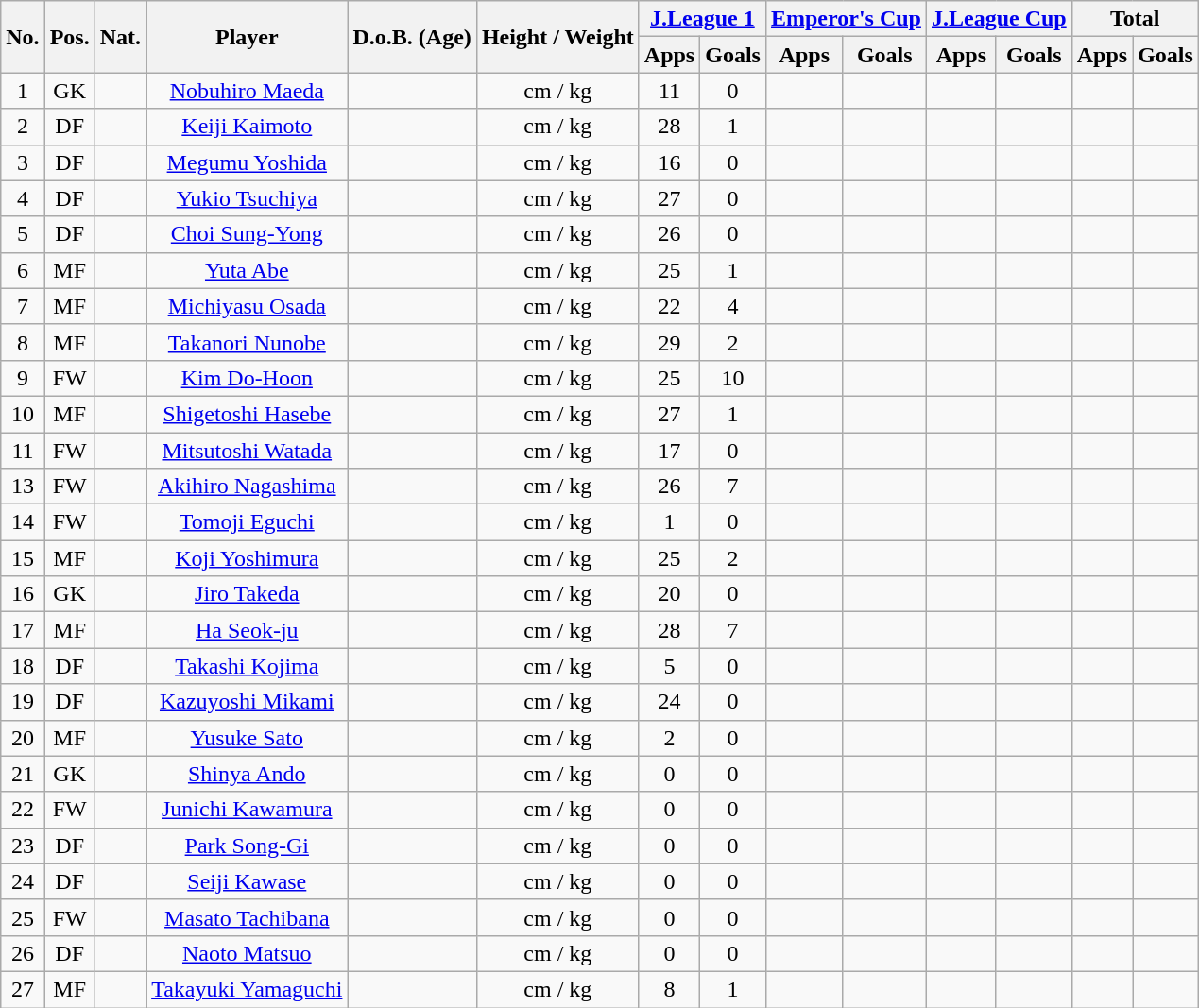<table class="wikitable" style="text-align:center;">
<tr>
<th rowspan="2">No.</th>
<th rowspan="2">Pos.</th>
<th rowspan="2">Nat.</th>
<th rowspan="2">Player</th>
<th rowspan="2">D.o.B. (Age)</th>
<th rowspan="2">Height / Weight</th>
<th colspan="2"><a href='#'>J.League 1</a></th>
<th colspan="2"><a href='#'>Emperor's Cup</a></th>
<th colspan="2"><a href='#'>J.League Cup</a></th>
<th colspan="2">Total</th>
</tr>
<tr>
<th>Apps</th>
<th>Goals</th>
<th>Apps</th>
<th>Goals</th>
<th>Apps</th>
<th>Goals</th>
<th>Apps</th>
<th>Goals</th>
</tr>
<tr>
<td>1</td>
<td>GK</td>
<td></td>
<td><a href='#'>Nobuhiro Maeda</a></td>
<td></td>
<td>cm / kg</td>
<td>11</td>
<td>0</td>
<td></td>
<td></td>
<td></td>
<td></td>
<td></td>
<td></td>
</tr>
<tr>
<td>2</td>
<td>DF</td>
<td></td>
<td><a href='#'>Keiji Kaimoto</a></td>
<td></td>
<td>cm / kg</td>
<td>28</td>
<td>1</td>
<td></td>
<td></td>
<td></td>
<td></td>
<td></td>
<td></td>
</tr>
<tr>
<td>3</td>
<td>DF</td>
<td></td>
<td><a href='#'>Megumu Yoshida</a></td>
<td></td>
<td>cm / kg</td>
<td>16</td>
<td>0</td>
<td></td>
<td></td>
<td></td>
<td></td>
<td></td>
<td></td>
</tr>
<tr>
<td>4</td>
<td>DF</td>
<td></td>
<td><a href='#'>Yukio Tsuchiya</a></td>
<td></td>
<td>cm / kg</td>
<td>27</td>
<td>0</td>
<td></td>
<td></td>
<td></td>
<td></td>
<td></td>
<td></td>
</tr>
<tr>
<td>5</td>
<td>DF</td>
<td></td>
<td><a href='#'>Choi Sung-Yong</a></td>
<td></td>
<td>cm / kg</td>
<td>26</td>
<td>0</td>
<td></td>
<td></td>
<td></td>
<td></td>
<td></td>
<td></td>
</tr>
<tr>
<td>6</td>
<td>MF</td>
<td></td>
<td><a href='#'>Yuta Abe</a></td>
<td></td>
<td>cm / kg</td>
<td>25</td>
<td>1</td>
<td></td>
<td></td>
<td></td>
<td></td>
<td></td>
<td></td>
</tr>
<tr>
<td>7</td>
<td>MF</td>
<td></td>
<td><a href='#'>Michiyasu Osada</a></td>
<td></td>
<td>cm / kg</td>
<td>22</td>
<td>4</td>
<td></td>
<td></td>
<td></td>
<td></td>
<td></td>
<td></td>
</tr>
<tr>
<td>8</td>
<td>MF</td>
<td></td>
<td><a href='#'>Takanori Nunobe</a></td>
<td></td>
<td>cm / kg</td>
<td>29</td>
<td>2</td>
<td></td>
<td></td>
<td></td>
<td></td>
<td></td>
<td></td>
</tr>
<tr>
<td>9</td>
<td>FW</td>
<td></td>
<td><a href='#'>Kim Do-Hoon</a></td>
<td></td>
<td>cm / kg</td>
<td>25</td>
<td>10</td>
<td></td>
<td></td>
<td></td>
<td></td>
<td></td>
<td></td>
</tr>
<tr>
<td>10</td>
<td>MF</td>
<td></td>
<td><a href='#'>Shigetoshi Hasebe</a></td>
<td></td>
<td>cm / kg</td>
<td>27</td>
<td>1</td>
<td></td>
<td></td>
<td></td>
<td></td>
<td></td>
<td></td>
</tr>
<tr>
<td>11</td>
<td>FW</td>
<td></td>
<td><a href='#'>Mitsutoshi Watada</a></td>
<td></td>
<td>cm / kg</td>
<td>17</td>
<td>0</td>
<td></td>
<td></td>
<td></td>
<td></td>
<td></td>
<td></td>
</tr>
<tr>
<td>13</td>
<td>FW</td>
<td></td>
<td><a href='#'>Akihiro Nagashima</a></td>
<td></td>
<td>cm / kg</td>
<td>26</td>
<td>7</td>
<td></td>
<td></td>
<td></td>
<td></td>
<td></td>
<td></td>
</tr>
<tr>
<td>14</td>
<td>FW</td>
<td></td>
<td><a href='#'>Tomoji Eguchi</a></td>
<td></td>
<td>cm / kg</td>
<td>1</td>
<td>0</td>
<td></td>
<td></td>
<td></td>
<td></td>
<td></td>
<td></td>
</tr>
<tr>
<td>15</td>
<td>MF</td>
<td></td>
<td><a href='#'>Koji Yoshimura</a></td>
<td></td>
<td>cm / kg</td>
<td>25</td>
<td>2</td>
<td></td>
<td></td>
<td></td>
<td></td>
<td></td>
<td></td>
</tr>
<tr>
<td>16</td>
<td>GK</td>
<td></td>
<td><a href='#'>Jiro Takeda</a></td>
<td></td>
<td>cm / kg</td>
<td>20</td>
<td>0</td>
<td></td>
<td></td>
<td></td>
<td></td>
<td></td>
<td></td>
</tr>
<tr>
<td>17</td>
<td>MF</td>
<td></td>
<td><a href='#'>Ha Seok-ju</a></td>
<td></td>
<td>cm / kg</td>
<td>28</td>
<td>7</td>
<td></td>
<td></td>
<td></td>
<td></td>
<td></td>
<td></td>
</tr>
<tr>
<td>18</td>
<td>DF</td>
<td></td>
<td><a href='#'>Takashi Kojima</a></td>
<td></td>
<td>cm / kg</td>
<td>5</td>
<td>0</td>
<td></td>
<td></td>
<td></td>
<td></td>
<td></td>
<td></td>
</tr>
<tr>
<td>19</td>
<td>DF</td>
<td></td>
<td><a href='#'>Kazuyoshi Mikami</a></td>
<td></td>
<td>cm / kg</td>
<td>24</td>
<td>0</td>
<td></td>
<td></td>
<td></td>
<td></td>
<td></td>
<td></td>
</tr>
<tr>
<td>20</td>
<td>MF</td>
<td></td>
<td><a href='#'>Yusuke Sato</a></td>
<td></td>
<td>cm / kg</td>
<td>2</td>
<td>0</td>
<td></td>
<td></td>
<td></td>
<td></td>
<td></td>
<td></td>
</tr>
<tr>
<td>21</td>
<td>GK</td>
<td></td>
<td><a href='#'>Shinya Ando</a></td>
<td></td>
<td>cm / kg</td>
<td>0</td>
<td>0</td>
<td></td>
<td></td>
<td></td>
<td></td>
<td></td>
<td></td>
</tr>
<tr>
<td>22</td>
<td>FW</td>
<td></td>
<td><a href='#'>Junichi Kawamura</a></td>
<td></td>
<td>cm / kg</td>
<td>0</td>
<td>0</td>
<td></td>
<td></td>
<td></td>
<td></td>
<td></td>
<td></td>
</tr>
<tr>
<td>23</td>
<td>DF</td>
<td></td>
<td><a href='#'>Park Song-Gi</a></td>
<td></td>
<td>cm / kg</td>
<td>0</td>
<td>0</td>
<td></td>
<td></td>
<td></td>
<td></td>
<td></td>
<td></td>
</tr>
<tr>
<td>24</td>
<td>DF</td>
<td></td>
<td><a href='#'>Seiji Kawase</a></td>
<td></td>
<td>cm / kg</td>
<td>0</td>
<td>0</td>
<td></td>
<td></td>
<td></td>
<td></td>
<td></td>
<td></td>
</tr>
<tr>
<td>25</td>
<td>FW</td>
<td></td>
<td><a href='#'>Masato Tachibana</a></td>
<td></td>
<td>cm / kg</td>
<td>0</td>
<td>0</td>
<td></td>
<td></td>
<td></td>
<td></td>
<td></td>
<td></td>
</tr>
<tr>
<td>26</td>
<td>DF</td>
<td></td>
<td><a href='#'>Naoto Matsuo</a></td>
<td></td>
<td>cm / kg</td>
<td>0</td>
<td>0</td>
<td></td>
<td></td>
<td></td>
<td></td>
<td></td>
<td></td>
</tr>
<tr>
<td>27</td>
<td>MF</td>
<td></td>
<td><a href='#'>Takayuki Yamaguchi</a></td>
<td></td>
<td>cm / kg</td>
<td>8</td>
<td>1</td>
<td></td>
<td></td>
<td></td>
<td></td>
<td></td>
<td></td>
</tr>
</table>
